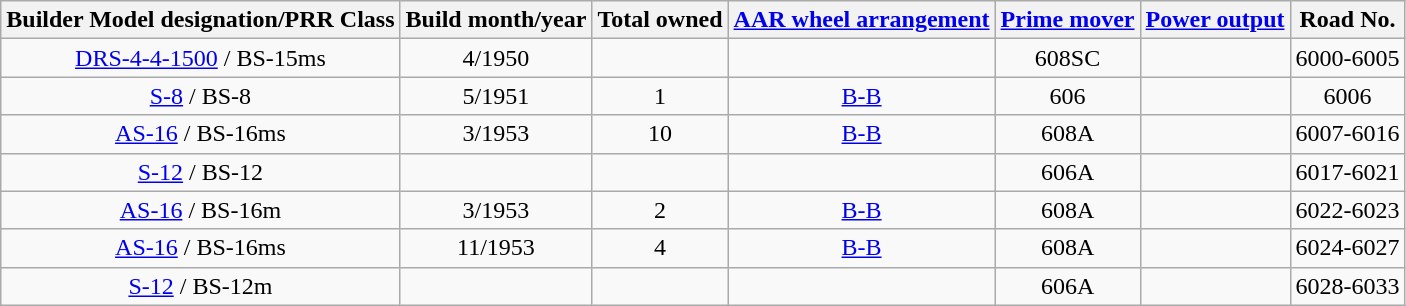<table class="wikitable sortable">
<tr>
<th class="unsortable">Builder Model designation/PRR Class</th>
<th class="unsortable">Build month/year</th>
<th class="unsortable">Total owned</th>
<th class="unsortable"><a href='#'>AAR wheel arrangement</a></th>
<th class="unsortable"><a href='#'>Prime mover</a></th>
<th class="unsortable"><a href='#'>Power output</a></th>
<th class="unsortable">Road No.</th>
</tr>
<tr style=text-align:center>
<td><a href='#'>DRS-4-4-1500</a> / BS-15ms</td>
<td>4/1950</td>
<td></td>
<td></td>
<td>608SC</td>
<td></td>
<td>6000-6005</td>
</tr>
<tr style=text-align:center>
<td><a href='#'>S-8</a> / BS-8</td>
<td>5/1951</td>
<td>1</td>
<td><a href='#'>B-B</a></td>
<td>606</td>
<td></td>
<td>6006</td>
</tr>
<tr style=text-align:center>
<td><a href='#'>AS-16</a> / BS-16ms</td>
<td>3/1953</td>
<td>10</td>
<td><a href='#'>B-B</a></td>
<td>608A</td>
<td></td>
<td>6007-6016</td>
</tr>
<tr style=text-align:center>
<td><a href='#'>S-12</a> / BS-12</td>
<td></td>
<td></td>
<td></td>
<td>606A</td>
<td></td>
<td>6017-6021</td>
</tr>
<tr style=text-align:center>
<td><a href='#'>AS-16</a> / BS-16m</td>
<td>3/1953</td>
<td>2</td>
<td><a href='#'>B-B</a></td>
<td>608A</td>
<td></td>
<td>6022-6023</td>
</tr>
<tr style=text-align:center>
<td><a href='#'>AS-16</a> / BS-16ms</td>
<td>11/1953</td>
<td>4</td>
<td><a href='#'>B-B</a></td>
<td>608A</td>
<td></td>
<td>6024-6027</td>
</tr>
<tr style=text-align:center>
<td><a href='#'>S-12</a> / BS-12m</td>
<td></td>
<td></td>
<td></td>
<td>606A</td>
<td></td>
<td>6028-6033</td>
</tr>
</table>
